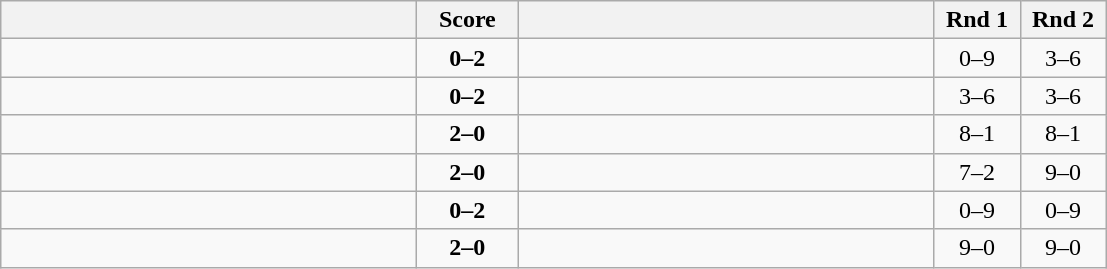<table class="wikitable" style="text-align: center;">
<tr>
<th align="right" width="270"></th>
<th width="60">Score</th>
<th align="left" width="270"></th>
<th width="50">Rnd 1</th>
<th width="50">Rnd 2</th>
</tr>
<tr>
<td align=left></td>
<td align=center><strong>0–2</strong></td>
<td align=left><strong></strong></td>
<td>0–9</td>
<td>3–6</td>
</tr>
<tr>
<td align=left></td>
<td align=center><strong>0–2</strong></td>
<td align=left><strong></strong></td>
<td>3–6</td>
<td>3–6</td>
</tr>
<tr>
<td align=left><strong></strong></td>
<td align=center><strong>2–0</strong></td>
<td align=left></td>
<td>8–1</td>
<td>8–1</td>
</tr>
<tr>
<td align=left><strong></strong></td>
<td align=center><strong>2–0</strong></td>
<td align=left></td>
<td>7–2</td>
<td>9–0</td>
</tr>
<tr>
<td align=left></td>
<td align=center><strong>0–2</strong></td>
<td align=left><strong></strong></td>
<td>0–9</td>
<td>0–9</td>
</tr>
<tr>
<td align=left><strong></strong></td>
<td align=center><strong>2–0</strong></td>
<td align=left></td>
<td>9–0</td>
<td>9–0</td>
</tr>
</table>
